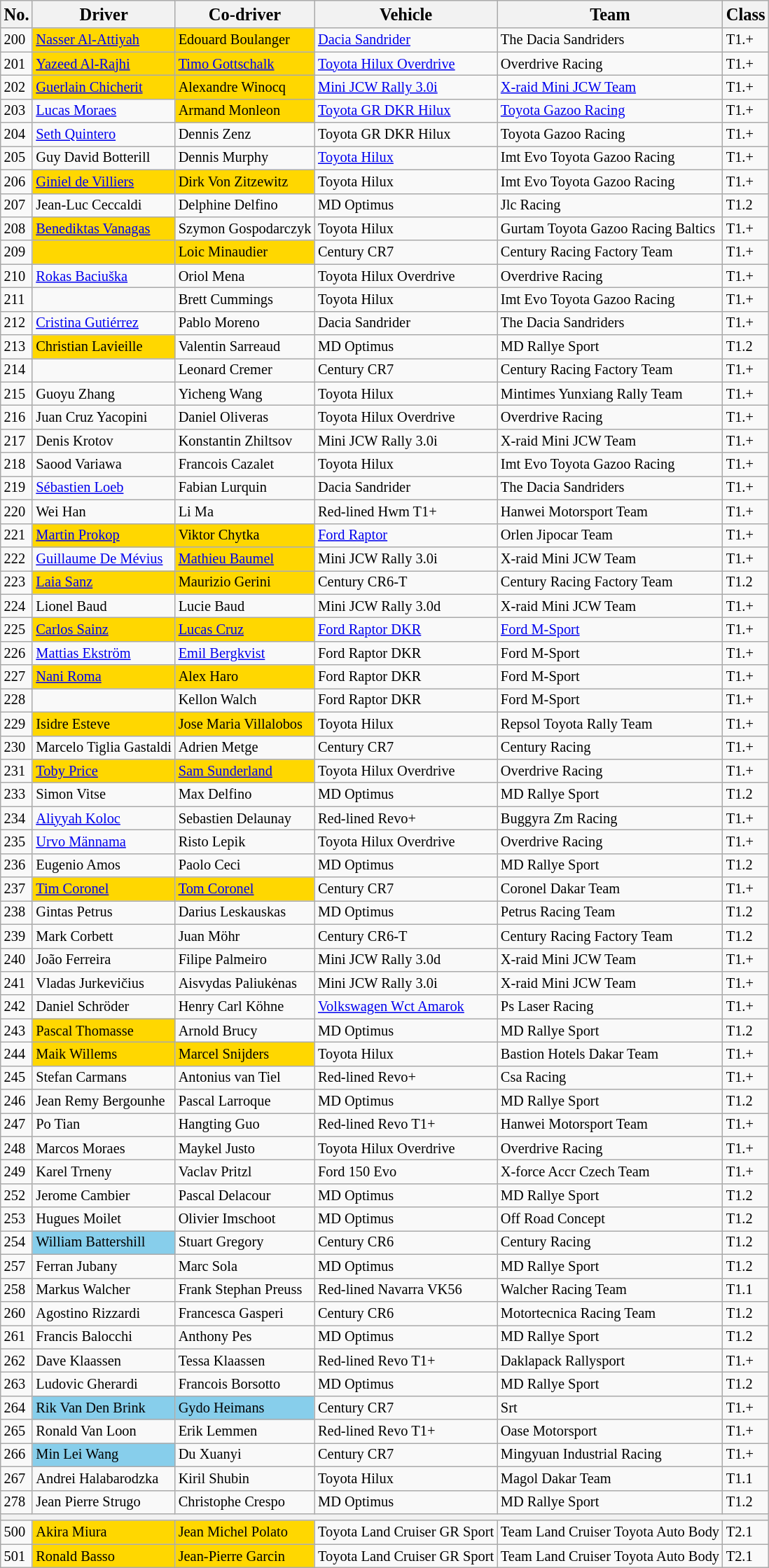<table class="wikitable sortable" style="font-size:85%;">
<tr>
<th><big>No.</big></th>
<th><big>Driver</big></th>
<th><big>Co-driver</big></th>
<th><big>Vehicle</big></th>
<th><big>Team</big></th>
<th><big>Class</big></th>
</tr>
<tr>
<td>200</td>
<td style="background:gold;"> <a href='#'>Nasser Al-Attiyah</a></td>
<td style="background:gold;"> Edouard Boulanger</td>
<td><a href='#'>Dacia Sandrider</a></td>
<td>The Dacia Sandriders</td>
<td>T1.+</td>
</tr>
<tr>
<td>201</td>
<td style="background:gold;"> <a href='#'>Yazeed Al-Rajhi</a></td>
<td style="background:gold;"> <a href='#'>Timo Gottschalk</a></td>
<td><a href='#'>Toyota Hilux Overdrive</a></td>
<td>Overdrive Racing</td>
<td>T1.+</td>
</tr>
<tr>
<td>202</td>
<td style="background:gold;"> <a href='#'>Guerlain Chicherit</a></td>
<td style="background:gold;"> Alexandre Winocq</td>
<td><a href='#'>Mini JCW Rally 3.0i</a></td>
<td><a href='#'>X-raid Mini JCW Team</a></td>
<td>T1.+</td>
</tr>
<tr>
<td>203</td>
<td> <a href='#'>Lucas Moraes</a></td>
<td style="background:gold;"> Armand Monleon</td>
<td><a href='#'>Toyota GR DKR Hilux</a></td>
<td><a href='#'>Toyota Gazoo Racing</a></td>
<td>T1.+</td>
</tr>
<tr>
<td>204</td>
<td> <a href='#'>Seth Quintero</a></td>
<td> Dennis Zenz</td>
<td>Toyota GR DKR Hilux</td>
<td>Toyota Gazoo Racing</td>
<td>T1.+</td>
</tr>
<tr>
<td>205</td>
<td> Guy David Botterill</td>
<td> Dennis Murphy</td>
<td><a href='#'>Toyota Hilux</a></td>
<td>Imt Evo Toyota Gazoo Racing</td>
<td>T1.+</td>
</tr>
<tr>
<td>206</td>
<td style="background:gold;"> <a href='#'>Giniel de Villiers</a></td>
<td style="background:gold;"> Dirk Von Zitzewitz</td>
<td>Toyota Hilux</td>
<td>Imt Evo Toyota Gazoo Racing</td>
<td>T1.+</td>
</tr>
<tr>
<td>207</td>
<td> Jean-Luc Ceccaldi</td>
<td> Delphine Delfino</td>
<td>MD Optimus</td>
<td>Jlc Racing</td>
<td>T1.2</td>
</tr>
<tr>
<td>208</td>
<td style="background:gold;"> <a href='#'>Benediktas Vanagas</a></td>
<td> Szymon Gospodarczyk</td>
<td>Toyota Hilux</td>
<td>Gurtam Toyota Gazoo Racing Baltics</td>
<td>T1.+</td>
</tr>
<tr>
<td>209</td>
<td style="background:gold;"> </td>
<td style="background:gold;"> Loic Minaudier</td>
<td>Century CR7</td>
<td>Century Racing Factory Team</td>
<td>T1.+</td>
</tr>
<tr>
<td>210</td>
<td> <a href='#'>Rokas Baciuška</a></td>
<td> Oriol Mena</td>
<td>Toyota Hilux Overdrive</td>
<td>Overdrive Racing</td>
<td>T1.+</td>
</tr>
<tr>
<td>211</td>
<td> </td>
<td> Brett Cummings</td>
<td>Toyota Hilux</td>
<td>Imt Evo Toyota Gazoo Racing</td>
<td>T1.+</td>
</tr>
<tr>
<td>212</td>
<td> <a href='#'>Cristina Gutiérrez</a></td>
<td> Pablo Moreno</td>
<td>Dacia Sandrider</td>
<td>The Dacia Sandriders</td>
<td>T1.+</td>
</tr>
<tr>
<td>213</td>
<td style="background:gold;"> Christian Lavieille</td>
<td> Valentin Sarreaud</td>
<td>MD Optimus</td>
<td>MD Rallye Sport</td>
<td>T1.2</td>
</tr>
<tr>
<td>214</td>
<td> </td>
<td> Leonard Cremer</td>
<td>Century CR7</td>
<td>Century Racing Factory Team</td>
<td>T1.+</td>
</tr>
<tr>
<td>215</td>
<td> Guoyu Zhang</td>
<td> Yicheng Wang</td>
<td>Toyota Hilux</td>
<td>Mintimes Yunxiang Rally Team</td>
<td>T1.+</td>
</tr>
<tr>
<td>216</td>
<td> Juan Cruz Yacopini</td>
<td> Daniel Oliveras</td>
<td>Toyota Hilux Overdrive</td>
<td>Overdrive Racing</td>
<td>T1.+</td>
</tr>
<tr>
<td>217</td>
<td> Denis Krotov</td>
<td> Konstantin Zhiltsov</td>
<td>Mini JCW Rally 3.0i</td>
<td>X-raid Mini JCW Team</td>
<td>T1.+</td>
</tr>
<tr>
<td>218</td>
<td> Saood Variawa</td>
<td> Francois Cazalet</td>
<td>Toyota Hilux</td>
<td>Imt Evo Toyota Gazoo Racing</td>
<td>T1.+</td>
</tr>
<tr>
<td>219</td>
<td> <a href='#'>Sébastien Loeb</a></td>
<td> Fabian Lurquin</td>
<td>Dacia Sandrider</td>
<td>The Dacia Sandriders</td>
<td>T1.+</td>
</tr>
<tr>
<td>220</td>
<td> Wei Han</td>
<td> Li Ma</td>
<td>Red-lined Hwm T1+</td>
<td>Hanwei Motorsport Team</td>
<td>T1.+</td>
</tr>
<tr>
<td>221</td>
<td style="background:gold;"> <a href='#'>Martin Prokop</a></td>
<td style="background:gold;"> Viktor Chytka</td>
<td><a href='#'>Ford Raptor</a></td>
<td>Orlen Jipocar Team</td>
<td>T1.+</td>
</tr>
<tr>
<td>222</td>
<td> <a href='#'>Guillaume De Mévius</a></td>
<td style="background:gold;"> <a href='#'>Mathieu Baumel</a></td>
<td>Mini JCW Rally 3.0i</td>
<td>X-raid Mini JCW Team</td>
<td>T1.+</td>
</tr>
<tr>
<td>223</td>
<td style="background:gold;"> <a href='#'>Laia Sanz</a></td>
<td style="background:gold;"> Maurizio Gerini</td>
<td>Century CR6-T</td>
<td>Century Racing Factory Team</td>
<td>T1.2</td>
</tr>
<tr>
<td>224</td>
<td> Lionel Baud</td>
<td> Lucie Baud</td>
<td>Mini JCW Rally 3.0d</td>
<td>X-raid Mini JCW Team</td>
<td>T1.+</td>
</tr>
<tr>
<td>225</td>
<td style="background:gold;"> <a href='#'>Carlos Sainz</a></td>
<td style="background:gold;"> <a href='#'>Lucas Cruz</a></td>
<td><a href='#'>Ford Raptor DKR</a></td>
<td><a href='#'>Ford M-Sport</a></td>
<td>T1.+</td>
</tr>
<tr>
<td>226</td>
<td> <a href='#'>Mattias Ekström</a></td>
<td> <a href='#'>Emil Bergkvist</a></td>
<td>Ford Raptor DKR</td>
<td>Ford M-Sport</td>
<td>T1.+</td>
</tr>
<tr>
<td>227</td>
<td style="background:gold;"> <a href='#'>Nani Roma</a></td>
<td style="background:gold;"> Alex Haro</td>
<td>Ford Raptor DKR</td>
<td>Ford M-Sport</td>
<td>T1.+</td>
</tr>
<tr>
<td>228</td>
<td> </td>
<td> Kellon Walch</td>
<td>Ford Raptor DKR</td>
<td>Ford M-Sport</td>
<td>T1.+</td>
</tr>
<tr>
<td>229</td>
<td style="background:gold;"> Isidre Esteve</td>
<td style="background:gold;"> Jose Maria Villalobos</td>
<td>Toyota Hilux</td>
<td>Repsol Toyota Rally Team</td>
<td>T1.+</td>
</tr>
<tr>
<td>230</td>
<td> Marcelo Tiglia Gastaldi</td>
<td> Adrien Metge</td>
<td>Century CR7</td>
<td>Century Racing</td>
<td>T1.+</td>
</tr>
<tr>
<td>231</td>
<td style="background:gold;"> <a href='#'>Toby Price</a></td>
<td style="background:gold;"> <a href='#'>Sam Sunderland</a></td>
<td>Toyota Hilux Overdrive</td>
<td>Overdrive Racing</td>
<td>T1.+</td>
</tr>
<tr>
<td>233</td>
<td> Simon Vitse</td>
<td> Max Delfino</td>
<td>MD Optimus</td>
<td>MD Rallye Sport</td>
<td>T1.2</td>
</tr>
<tr>
<td>234</td>
<td> <a href='#'>Aliyyah Koloc</a></td>
<td> Sebastien Delaunay</td>
<td>Red-lined Revo+</td>
<td>Buggyra Zm Racing</td>
<td>T1.+</td>
</tr>
<tr>
<td>235</td>
<td> <a href='#'>Urvo Männama</a></td>
<td> Risto Lepik</td>
<td>Toyota Hilux Overdrive</td>
<td>Overdrive Racing</td>
<td>T1.+</td>
</tr>
<tr>
<td>236</td>
<td> Eugenio Amos</td>
<td> Paolo Ceci</td>
<td>MD Optimus</td>
<td>MD Rallye Sport</td>
<td>T1.2</td>
</tr>
<tr>
<td>237</td>
<td style="background:gold;"> <a href='#'>Tim Coronel</a></td>
<td style="background:gold;"> <a href='#'>Tom Coronel</a></td>
<td>Century CR7</td>
<td>Coronel Dakar Team</td>
<td>T1.+</td>
</tr>
<tr>
<td>238</td>
<td> Gintas Petrus</td>
<td> Darius Leskauskas</td>
<td>MD Optimus</td>
<td>Petrus Racing Team</td>
<td>T1.2</td>
</tr>
<tr>
<td>239</td>
<td> Mark Corbett</td>
<td> Juan Möhr</td>
<td>Century CR6-T</td>
<td>Century Racing Factory Team</td>
<td>T1.2</td>
</tr>
<tr>
<td>240</td>
<td> João Ferreira</td>
<td> Filipe Palmeiro</td>
<td>Mini JCW Rally 3.0d</td>
<td>X-raid Mini JCW Team</td>
<td>T1.+</td>
</tr>
<tr>
<td>241</td>
<td> Vladas Jurkevičius</td>
<td> Aisvydas Paliukėnas</td>
<td>Mini JCW Rally 3.0i</td>
<td>X-raid Mini JCW Team</td>
<td>T1.+</td>
</tr>
<tr>
<td>242</td>
<td> Daniel Schröder</td>
<td> Henry Carl Köhne</td>
<td><a href='#'>Volkswagen Wct Amarok</a></td>
<td>Ps Laser Racing</td>
<td>T1.+</td>
</tr>
<tr>
<td>243</td>
<td style="background:gold;"> Pascal Thomasse</td>
<td> Arnold Brucy</td>
<td>MD Optimus</td>
<td>MD Rallye Sport</td>
<td>T1.2</td>
</tr>
<tr>
<td>244</td>
<td style="background:gold;"> Maik Willems</td>
<td style="background:gold;"> Marcel Snijders</td>
<td>Toyota Hilux</td>
<td>Bastion Hotels Dakar Team</td>
<td>T1.+</td>
</tr>
<tr>
<td>245</td>
<td> Stefan Carmans</td>
<td> Antonius van Tiel</td>
<td>Red-lined Revo+</td>
<td>Csa Racing</td>
<td>T1.+</td>
</tr>
<tr>
<td>246</td>
<td> Jean Remy Bergounhe</td>
<td> Pascal Larroque</td>
<td>MD Optimus</td>
<td>MD Rallye Sport</td>
<td>T1.2</td>
</tr>
<tr>
<td>247</td>
<td> Po Tian</td>
<td> Hangting Guo</td>
<td>Red-lined Revo T1+</td>
<td>Hanwei Motorsport Team</td>
<td>T1.+</td>
</tr>
<tr>
<td>248</td>
<td> Marcos Moraes</td>
<td> Maykel Justo</td>
<td>Toyota Hilux Overdrive</td>
<td>Overdrive Racing</td>
<td>T1.+</td>
</tr>
<tr>
<td>249</td>
<td> Karel Trneny</td>
<td> Vaclav Pritzl</td>
<td>Ford 150 Evo</td>
<td>X-force Accr Czech Team</td>
<td>T1.+</td>
</tr>
<tr>
<td>252</td>
<td> Jerome Cambier</td>
<td> Pascal Delacour</td>
<td>MD Optimus</td>
<td>MD Rallye Sport</td>
<td>T1.2</td>
</tr>
<tr>
<td>253</td>
<td> Hugues Moilet</td>
<td> Olivier Imschoot</td>
<td>MD Optimus</td>
<td>Off Road Concept</td>
<td>T1.2</td>
</tr>
<tr>
<td>254</td>
<td style="background:skyblue;"> William Battershill</td>
<td> Stuart Gregory</td>
<td>Century CR6</td>
<td>Century Racing</td>
<td>T1.2</td>
</tr>
<tr>
<td>257</td>
<td> Ferran Jubany</td>
<td> Marc Sola</td>
<td>MD Optimus</td>
<td>MD Rallye Sport</td>
<td>T1.2</td>
</tr>
<tr>
<td>258</td>
<td> Markus Walcher</td>
<td> Frank Stephan Preuss</td>
<td>Red-lined Navarra VK56</td>
<td>Walcher Racing Team</td>
<td>T1.1</td>
</tr>
<tr>
<td>260</td>
<td> Agostino Rizzardi</td>
<td> Francesca Gasperi</td>
<td>Century CR6</td>
<td>Motortecnica Racing Team</td>
<td>T1.2</td>
</tr>
<tr>
<td>261</td>
<td> Francis Balocchi</td>
<td> Anthony Pes</td>
<td>MD Optimus</td>
<td>MD Rallye Sport</td>
<td>T1.2</td>
</tr>
<tr>
<td>262</td>
<td> Dave Klaassen</td>
<td> Tessa Klaassen</td>
<td>Red-lined Revo T1+</td>
<td>Daklapack Rallysport</td>
<td>T1.+</td>
</tr>
<tr>
<td>263</td>
<td> Ludovic Gherardi</td>
<td> Francois Borsotto</td>
<td>MD Optimus</td>
<td>MD Rallye Sport</td>
<td>T1.2</td>
</tr>
<tr>
<td>264</td>
<td style="background:skyblue;"> Rik Van Den Brink</td>
<td style="background:skyblue;"> Gydo Heimans</td>
<td>Century CR7</td>
<td>Srt</td>
<td>T1.+</td>
</tr>
<tr>
<td>265</td>
<td> Ronald Van Loon</td>
<td> Erik Lemmen</td>
<td>Red-lined Revo T1+</td>
<td>Oase Motorsport</td>
<td>T1.+</td>
</tr>
<tr>
<td>266</td>
<td style="background:skyblue;"> Min Lei Wang</td>
<td> Du Xuanyi</td>
<td>Century CR7</td>
<td>Mingyuan Industrial Racing</td>
<td>T1.+</td>
</tr>
<tr>
<td>267</td>
<td> Andrei Halabarodzka</td>
<td> Kiril Shubin</td>
<td>Toyota Hilux</td>
<td>Magol Dakar Team</td>
<td>T1.1</td>
</tr>
<tr>
<td>278</td>
<td> Jean Pierre Strugo</td>
<td> Christophe Crespo</td>
<td>MD Optimus</td>
<td>MD Rallye Sport</td>
<td>T1.2</td>
</tr>
<tr>
<th colspan=6></th>
</tr>
<tr>
<td>500</td>
<td style="background:gold;"> Akira Miura</td>
<td style="background:gold;"> Jean Michel Polato</td>
<td>Toyota Land Cruiser GR Sport</td>
<td>Team Land Cruiser Toyota Auto Body</td>
<td>T2.1</td>
</tr>
<tr>
<td>501</td>
<td style="background:gold;"> Ronald Basso</td>
<td style="background:gold;"> Jean-Pierre Garcin</td>
<td>Toyota Land Cruiser GR Sport</td>
<td>Team Land Cruiser Toyota Auto Body</td>
<td>T2.1</td>
</tr>
</table>
